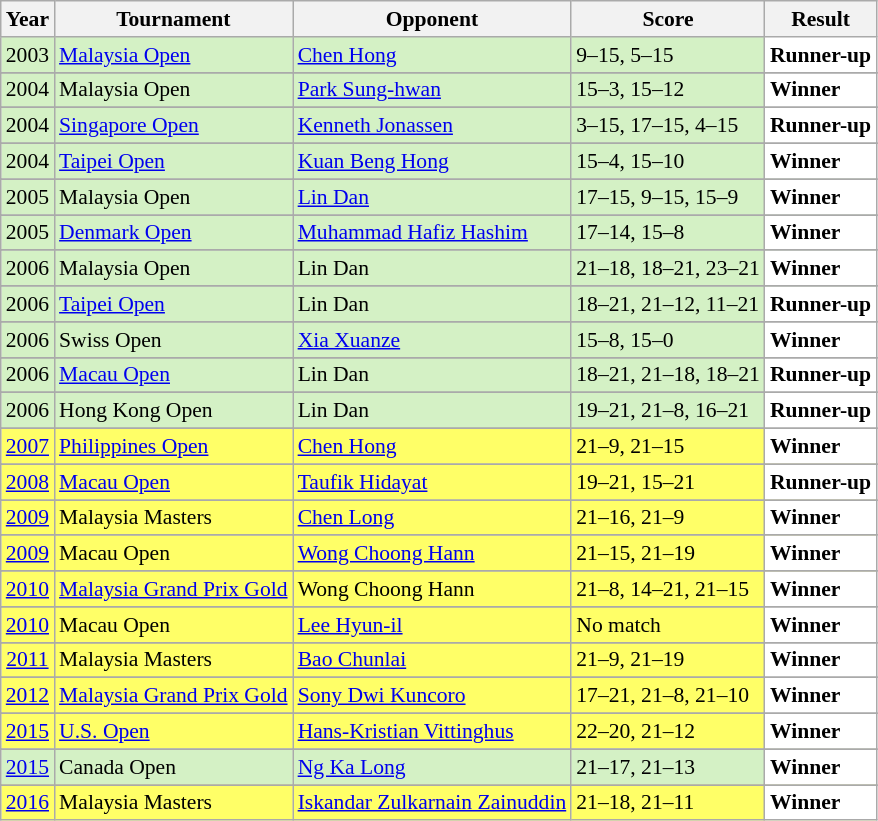<table class="sortable wikitable" style="font-size: 90%">
<tr>
<th>Year</th>
<th>Tournament</th>
<th>Opponent</th>
<th>Score</th>
<th>Result</th>
</tr>
<tr style="background:#D4F1C5">
<td align="center">2003</td>
<td align="left"><a href='#'>Malaysia Open</a></td>
<td align="left"> <a href='#'>Chen Hong</a></td>
<td align="left">9–15, 5–15</td>
<td style="text-align:left; background:white"> <strong>Runner-up</strong></td>
</tr>
<tr>
</tr>
<tr style="background:#D4F1C5">
<td align="center">2004</td>
<td align="left">Malaysia Open</td>
<td align="left"> <a href='#'>Park Sung-hwan</a></td>
<td align="left">15–3, 15–12</td>
<td style="text-align:left; background:white"> <strong>Winner</strong></td>
</tr>
<tr>
</tr>
<tr style="background:#D4F1C5">
<td align="center">2004</td>
<td align="left"><a href='#'>Singapore Open</a></td>
<td align="left"> <a href='#'>Kenneth Jonassen</a></td>
<td align="left">3–15, 17–15, 4–15</td>
<td style="text-align:left; background:white"> <strong>Runner-up</strong></td>
</tr>
<tr>
</tr>
<tr style="background:#D4F1C5">
<td align="center">2004</td>
<td align="left"><a href='#'>Taipei Open</a></td>
<td align="left"> <a href='#'>Kuan Beng Hong</a></td>
<td align="left">15–4, 15–10</td>
<td style="text-align:left; background:white"> <strong>Winner</strong></td>
</tr>
<tr>
</tr>
<tr style="background:#D4F1C5">
<td align="center">2005</td>
<td align="left">Malaysia Open</td>
<td align="left"> <a href='#'>Lin Dan</a></td>
<td align="left">17–15, 9–15, 15–9</td>
<td style="text-align:left; background:white"> <strong>Winner</strong></td>
</tr>
<tr>
</tr>
<tr style="background:#D4F1C5">
<td align="center">2005</td>
<td align="left"><a href='#'>Denmark Open</a></td>
<td align="left"> <a href='#'>Muhammad Hafiz Hashim</a></td>
<td align="left">17–14, 15–8</td>
<td style="text-align:left; background:white"> <strong>Winner</strong></td>
</tr>
<tr>
</tr>
<tr style="background:#D4F1C5">
<td align="center">2006</td>
<td align="left">Malaysia Open</td>
<td align="left"> Lin Dan</td>
<td align="left">21–18, 18–21, 23–21</td>
<td style="text-align:left; background:white"> <strong>Winner</strong></td>
</tr>
<tr>
</tr>
<tr style="background:#D4F1C5">
<td align="center">2006</td>
<td align="left"><a href='#'>Taipei Open</a></td>
<td align="left"> Lin Dan</td>
<td align="left">18–21, 21–12, 11–21</td>
<td style="text-align:left; background:white"> <strong>Runner-up</strong></td>
</tr>
<tr>
</tr>
<tr style="background:#D4F1C5">
<td align="center">2006</td>
<td align="left">Swiss Open</td>
<td align="left"> <a href='#'>Xia Xuanze</a></td>
<td align="left">15–8, 15–0</td>
<td style="text-align:left; background:white"> <strong>Winner</strong></td>
</tr>
<tr>
</tr>
<tr style="background:#D4F1C5">
<td align="center">2006</td>
<td align="left"><a href='#'>Macau Open</a></td>
<td align="left"> Lin Dan</td>
<td align="left">18–21, 21–18, 18–21</td>
<td style="text-align:left; background:white"> <strong>Runner-up</strong></td>
</tr>
<tr>
</tr>
<tr style="background:#D4F1C5">
<td align="center">2006</td>
<td align="left">Hong Kong Open</td>
<td align="left"> Lin Dan</td>
<td align="left">19–21, 21–8, 16–21</td>
<td style="text-align:left; background:white"> <strong>Runner-up</strong></td>
</tr>
<tr>
</tr>
<tr style="background:#FFFF67">
<td align="center"><a href='#'>2007</a></td>
<td align="left"><a href='#'>Philippines Open</a></td>
<td align="left"> <a href='#'>Chen Hong</a></td>
<td align="left">21–9, 21–15</td>
<td style="text-align:left; background:white"> <strong>Winner</strong></td>
</tr>
<tr>
</tr>
<tr style="background:#FFFF67">
<td align="center"><a href='#'>2008</a></td>
<td align="left"><a href='#'>Macau Open</a></td>
<td align="left"> <a href='#'>Taufik Hidayat</a></td>
<td align="left">19–21, 15–21</td>
<td style="text-align:left; background:white"> <strong>Runner-up</strong></td>
</tr>
<tr>
</tr>
<tr style="background:#ffff67">
<td align="center"><a href='#'>2009</a></td>
<td align="left">Malaysia Masters</td>
<td align="left"> <a href='#'>Chen Long</a></td>
<td align="left">21–16, 21–9</td>
<td style="text-align:left; background:white"> <strong>Winner</strong></td>
</tr>
<tr>
</tr>
<tr style="background:#FFFF67">
<td align="center"><a href='#'>2009</a></td>
<td align="left">Macau Open</td>
<td align="left"> <a href='#'>Wong Choong Hann</a></td>
<td align="left">21–15, 21–19</td>
<td style="text-align:left; background:white"> <strong>Winner</strong></td>
</tr>
<tr>
</tr>
<tr style="background:#FFFF67">
<td align="center"><a href='#'>2010</a></td>
<td align="left"><a href='#'>Malaysia Grand Prix Gold</a></td>
<td align="left"> Wong Choong Hann</td>
<td align="left">21–8, 14–21, 21–15</td>
<td style="text-align:left; background:white"> <strong>Winner</strong></td>
</tr>
<tr>
</tr>
<tr style="background:#FFFF67">
<td align="center"><a href='#'>2010</a></td>
<td align="left">Macau Open</td>
<td align="left"> <a href='#'>Lee Hyun-il</a></td>
<td align="left">No match</td>
<td style="text-align:left; background:white"> <strong>Winner</strong></td>
</tr>
<tr>
</tr>
<tr style="background:#FFFF67">
<td align="center"><a href='#'>2011</a></td>
<td align="left">Malaysia Masters</td>
<td align="left"> <a href='#'>Bao Chunlai</a></td>
<td align="left">21–9, 21–19</td>
<td style="text-align:left; background:white"> <strong>Winner</strong></td>
</tr>
<tr>
</tr>
<tr style="background:#FFFF67">
<td align="center"><a href='#'>2012</a></td>
<td align="left"><a href='#'>Malaysia Grand Prix Gold</a></td>
<td align="left"> <a href='#'>Sony Dwi Kuncoro</a></td>
<td align="left">17–21, 21–8, 21–10</td>
<td style="text-align:left; background:white"> <strong>Winner</strong></td>
</tr>
<tr>
</tr>
<tr style="background:#FFFF67">
<td align="center"><a href='#'>2015</a></td>
<td align="left"><a href='#'>U.S. Open</a></td>
<td align="left"> <a href='#'>Hans-Kristian Vittinghus</a></td>
<td align="left">22–20, 21–12</td>
<td style="text-align:left; background:white"> <strong>Winner</strong></td>
</tr>
<tr>
</tr>
<tr style="background:#D4F1C5">
<td align="center"><a href='#'>2015</a></td>
<td align="left">Canada Open</td>
<td align="left"> <a href='#'>Ng Ka Long</a></td>
<td align="left">21–17, 21–13</td>
<td style="text-align:left; background:white"> <strong>Winner</strong></td>
</tr>
<tr>
</tr>
<tr style="background:#FFFF67">
<td align="center"><a href='#'>2016</a></td>
<td align="left">Malaysia Masters</td>
<td align="left"> <a href='#'>Iskandar Zulkarnain Zainuddin</a></td>
<td align="left">21–18, 21–11</td>
<td style="text-align:left; background:white"> <strong>Winner</strong></td>
</tr>
</table>
